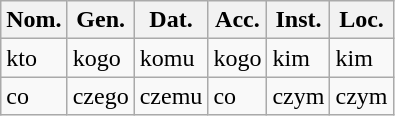<table class="wikitable">
<tr>
<th>Nom.</th>
<th>Gen.</th>
<th>Dat.</th>
<th>Acc.</th>
<th>Inst.</th>
<th>Loc.</th>
</tr>
<tr>
<td>kto</td>
<td>kogo</td>
<td>komu</td>
<td>kogo</td>
<td>kim</td>
<td>kim</td>
</tr>
<tr>
<td>co</td>
<td>czego</td>
<td>czemu</td>
<td>co</td>
<td>czym</td>
<td>czym</td>
</tr>
</table>
